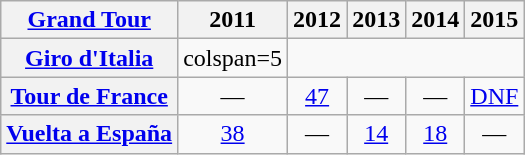<table class="wikitable plainrowheaders">
<tr>
<th scope="col"><a href='#'>Grand Tour</a></th>
<th scope="col">2011</th>
<th scope="col">2012</th>
<th scope="col">2013</th>
<th scope="col">2014</th>
<th scope="col">2015</th>
</tr>
<tr style="text-align:center;">
<th scope="row"> <a href='#'>Giro d'Italia</a></th>
<td>colspan=5 </td>
</tr>
<tr style="text-align:center;">
<th scope="row"> <a href='#'>Tour de France</a></th>
<td>—</td>
<td><a href='#'>47</a></td>
<td>—</td>
<td>—</td>
<td><a href='#'>DNF</a></td>
</tr>
<tr style="text-align:center;">
<th scope="row"> <a href='#'>Vuelta a España</a></th>
<td><a href='#'>38</a></td>
<td>—</td>
<td><a href='#'>14</a></td>
<td><a href='#'>18</a></td>
<td>—</td>
</tr>
</table>
